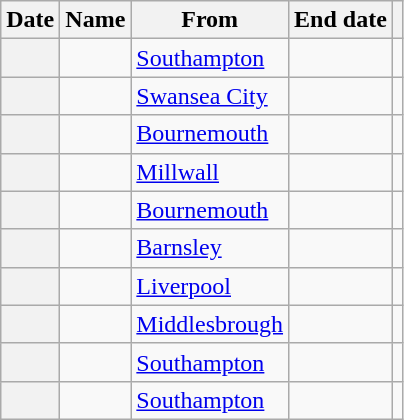<table class="wikitable sortable plainrowheaders">
<tr>
<th scope=col>Date</th>
<th scope=col>Name</th>
<th scope=col>From</th>
<th scope=col>End date</th>
<th scope=col class=unsortable></th>
</tr>
<tr>
<th scope=row></th>
<td></td>
<td><a href='#'>Southampton</a></td>
<td></td>
<td style="text-align:center"></td>
</tr>
<tr>
<th scope=row></th>
<td></td>
<td><a href='#'>Swansea City</a></td>
<td></td>
<td style="text-align:center"></td>
</tr>
<tr>
<th scope=row></th>
<td></td>
<td><a href='#'>Bournemouth</a></td>
<td></td>
<td style="text-align:center"></td>
</tr>
<tr>
<th scope=row></th>
<td></td>
<td><a href='#'>Millwall</a></td>
<td></td>
<td style="text-align:center"></td>
</tr>
<tr>
<th scope=row></th>
<td></td>
<td><a href='#'>Bournemouth</a></td>
<td></td>
<td style="text-align:center"></td>
</tr>
<tr>
<th scope=row></th>
<td></td>
<td><a href='#'>Barnsley</a></td>
<td></td>
<td style="text-align:center"></td>
</tr>
<tr>
<th scope=row></th>
<td></td>
<td><a href='#'>Liverpool</a></td>
<td></td>
<td style="text-align:center"></td>
</tr>
<tr>
<th scope=row></th>
<td></td>
<td><a href='#'>Middlesbrough</a></td>
<td></td>
<td style="text-align:center"></td>
</tr>
<tr>
<th scope=row></th>
<td></td>
<td><a href='#'>Southampton</a></td>
<td></td>
<td style="text-align:center"></td>
</tr>
<tr>
<th scope=row></th>
<td></td>
<td><a href='#'>Southampton</a></td>
<td></td>
<td style="text-align:center"></td>
</tr>
</table>
